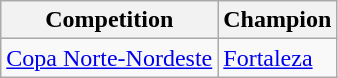<table class="wikitable">
<tr>
<th>Competition</th>
<th>Champion</th>
</tr>
<tr>
<td><a href='#'>Copa Norte-Nordeste</a></td>
<td><a href='#'>Fortaleza</a></td>
</tr>
</table>
